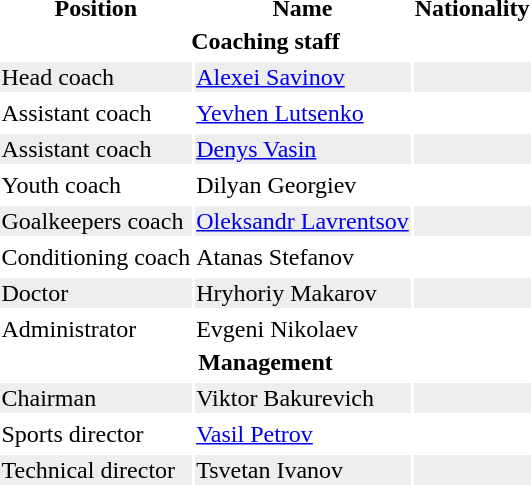<table class="toccolours">
<tr>
<th bgcolor=>Position</th>
<th bgcolor=>Name</th>
<th bgcolor=>Nationality</th>
</tr>
<tr>
<th colspan="3">Coaching staff</th>
</tr>
<tr>
</tr>
<tr style="background:#eee;">
<td>Head coach</td>
<td><a href='#'>Alexei Savinov</a></td>
<td></td>
</tr>
<tr>
</tr>
<tr>
<td>Assistant coach</td>
<td><a href='#'>Yevhen Lutsenko</a></td>
<td></td>
</tr>
<tr>
</tr>
<tr style="background:#eee;">
<td>Assistant coach</td>
<td><a href='#'>Denys Vasin</a></td>
<td></td>
</tr>
<tr>
</tr>
<tr>
<td>Youth coach</td>
<td>Dilyan Georgiev</td>
<td></td>
</tr>
<tr>
</tr>
<tr style="background:#eee;">
<td>Goalkeepers coach</td>
<td><a href='#'>Oleksandr Lavrentsov</a></td>
<td></td>
</tr>
<tr>
</tr>
<tr>
<td>Conditioning coach</td>
<td>Atanas Stefanov</td>
<td></td>
</tr>
<tr>
</tr>
<tr style="background:#eee;">
<td>Doctor</td>
<td>Hryhoriy Makarov</td>
<td></td>
</tr>
<tr>
</tr>
<tr>
<td>Administrator</td>
<td>Evgeni Nikolaev</td>
<td></td>
</tr>
<tr>
<th colspan="3">Management</th>
</tr>
<tr>
</tr>
<tr style="background:#eee;">
<td>Chairman</td>
<td>Viktor Bakurevich</td>
<td></td>
</tr>
<tr>
</tr>
<tr>
<td>Sports director</td>
<td><a href='#'>Vasil Petrov</a></td>
<td></td>
</tr>
<tr>
</tr>
<tr style="background:#eee;">
<td>Technical director</td>
<td>Tsvetan Ivanov</td>
<td></td>
</tr>
<tr>
</tr>
</table>
